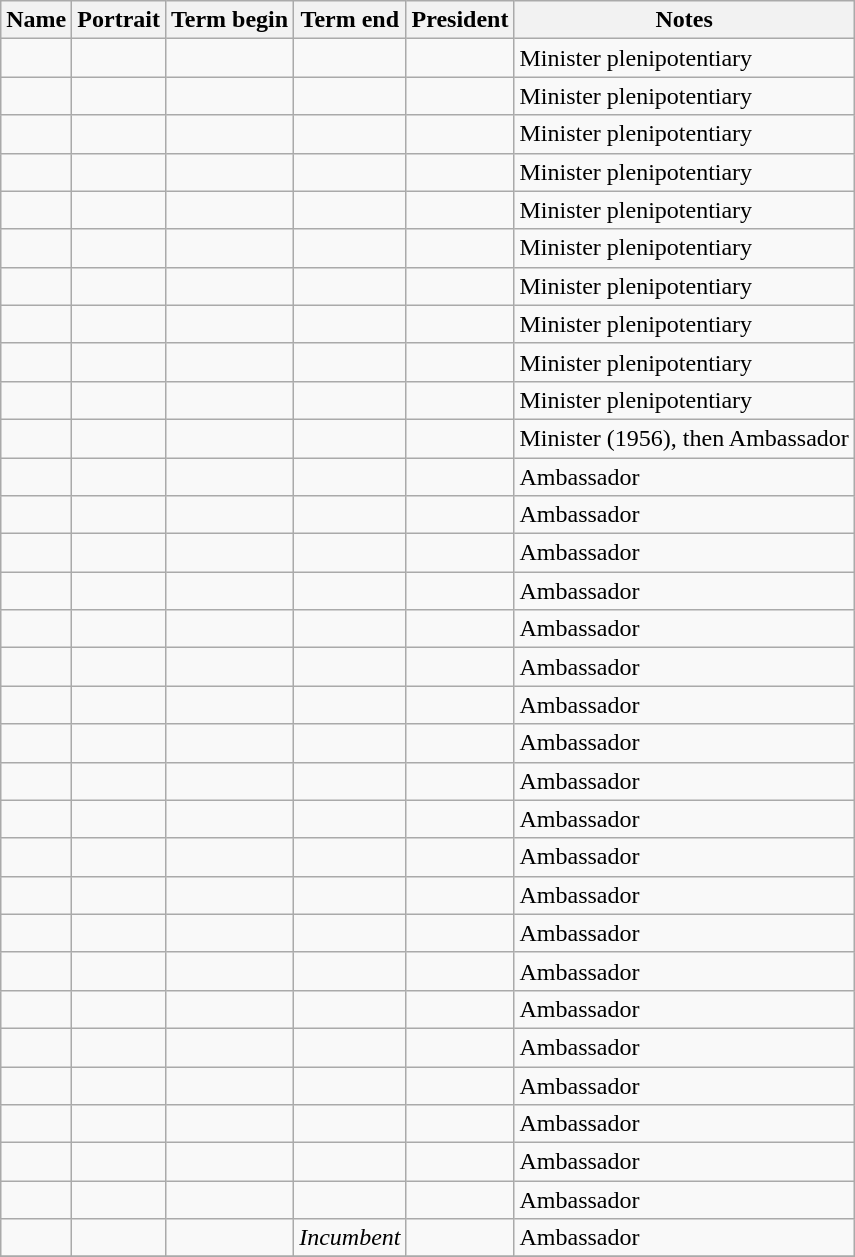<table class="wikitable sortable"  text-align:center;">
<tr>
<th>Name</th>
<th class="unsortable">Portrait</th>
<th>Term begin</th>
<th>Term end</th>
<th>President</th>
<th class="unsortable">Notes</th>
</tr>
<tr>
<td></td>
<td></td>
<td></td>
<td></td>
<td></td>
<td>Minister plenipotentiary</td>
</tr>
<tr>
<td></td>
<td></td>
<td></td>
<td></td>
<td></td>
<td>Minister plenipotentiary</td>
</tr>
<tr>
<td></td>
<td></td>
<td></td>
<td></td>
<td></td>
<td>Minister plenipotentiary</td>
</tr>
<tr>
<td></td>
<td></td>
<td></td>
<td></td>
<td></td>
<td>Minister plenipotentiary</td>
</tr>
<tr>
<td></td>
<td></td>
<td></td>
<td></td>
<td></td>
<td>Minister plenipotentiary</td>
</tr>
<tr>
<td></td>
<td></td>
<td></td>
<td></td>
<td></td>
<td>Minister plenipotentiary</td>
</tr>
<tr>
<td></td>
<td></td>
<td></td>
<td></td>
<td></td>
<td>Minister plenipotentiary</td>
</tr>
<tr>
<td></td>
<td></td>
<td></td>
<td></td>
<td></td>
<td>Minister plenipotentiary</td>
</tr>
<tr>
<td></td>
<td></td>
<td></td>
<td></td>
<td></td>
<td>Minister plenipotentiary</td>
</tr>
<tr>
<td></td>
<td></td>
<td></td>
<td></td>
<td></td>
<td>Minister plenipotentiary</td>
</tr>
<tr>
<td></td>
<td></td>
<td></td>
<td></td>
<td></td>
<td>Minister (1956), then Ambassador</td>
</tr>
<tr>
<td></td>
<td></td>
<td></td>
<td></td>
<td></td>
<td>Ambassador</td>
</tr>
<tr>
<td></td>
<td></td>
<td></td>
<td></td>
<td></td>
<td>Ambassador</td>
</tr>
<tr>
<td></td>
<td></td>
<td></td>
<td></td>
<td></td>
<td>Ambassador</td>
</tr>
<tr>
<td></td>
<td></td>
<td></td>
<td></td>
<td></td>
<td>Ambassador</td>
</tr>
<tr>
<td></td>
<td></td>
<td></td>
<td></td>
<td></td>
<td>Ambassador</td>
</tr>
<tr>
<td></td>
<td></td>
<td></td>
<td></td>
<td></td>
<td>Ambassador</td>
</tr>
<tr>
<td></td>
<td></td>
<td></td>
<td></td>
<td></td>
<td>Ambassador</td>
</tr>
<tr>
<td></td>
<td></td>
<td></td>
<td></td>
<td></td>
<td>Ambassador</td>
</tr>
<tr>
<td></td>
<td></td>
<td></td>
<td></td>
<td></td>
<td>Ambassador</td>
</tr>
<tr>
<td></td>
<td></td>
<td></td>
<td></td>
<td></td>
<td>Ambassador</td>
</tr>
<tr>
<td></td>
<td></td>
<td></td>
<td></td>
<td></td>
<td>Ambassador</td>
</tr>
<tr>
<td></td>
<td></td>
<td></td>
<td></td>
<td></td>
<td>Ambassador</td>
</tr>
<tr>
<td></td>
<td></td>
<td></td>
<td></td>
<td></td>
<td>Ambassador</td>
</tr>
<tr>
<td></td>
<td></td>
<td></td>
<td></td>
<td></td>
<td>Ambassador</td>
</tr>
<tr>
<td></td>
<td></td>
<td></td>
<td></td>
<td></td>
<td>Ambassador</td>
</tr>
<tr>
<td></td>
<td></td>
<td></td>
<td></td>
<td></td>
<td>Ambassador</td>
</tr>
<tr>
<td></td>
<td></td>
<td></td>
<td></td>
<td></td>
<td>Ambassador</td>
</tr>
<tr>
<td></td>
<td></td>
<td></td>
<td></td>
<td></td>
<td>Ambassador</td>
</tr>
<tr>
<td></td>
<td></td>
<td></td>
<td></td>
<td></td>
<td>Ambassador</td>
</tr>
<tr>
<td></td>
<td></td>
<td></td>
<td></td>
<td></td>
<td>Ambassador</td>
</tr>
<tr>
<td></td>
<td></td>
<td></td>
<td><em>Incumbent</em></td>
<td></td>
<td>Ambassador</td>
</tr>
<tr>
</tr>
</table>
